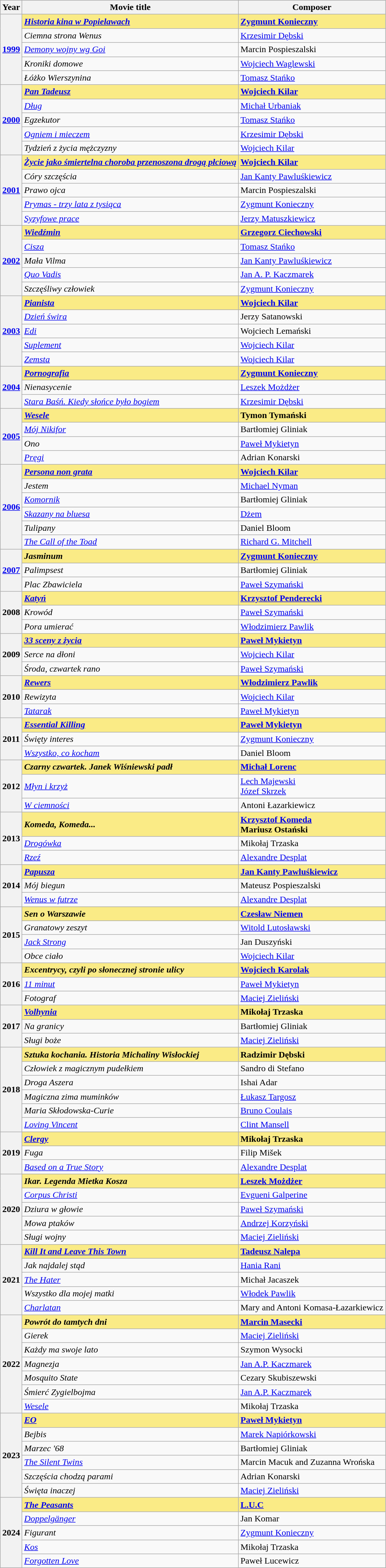<table class="wikitable">
<tr>
<th>Year</th>
<th>Movie title</th>
<th>Composer</th>
</tr>
<tr>
<th scope="row" rowspan="5"><a href='#'>1999</a></th>
<td style="background:#FAEB86;"><strong><em><a href='#'>Historia kina w Popielawach</a></em></strong></td>
<td style="background:#FAEB86;"><strong><a href='#'>Zygmunt Konieczny</a></strong></td>
</tr>
<tr>
<td><em>Ciemna strona Wenus</em></td>
<td><a href='#'>Krzesimir Dębski</a></td>
</tr>
<tr>
<td><em><a href='#'>Demony wojny wg Goi</a></em></td>
<td>Marcin Pospieszalski</td>
</tr>
<tr>
<td><em>Kroniki domowe</em></td>
<td><a href='#'>Wojciech Waglewski</a></td>
</tr>
<tr>
<td><em>Łóżko Wierszynina</em></td>
<td><a href='#'>Tomasz Stańko</a></td>
</tr>
<tr>
<th scope="row" rowspan="5"><a href='#'>2000</a></th>
<td style="background:#FAEB86;"><strong><em><a href='#'>Pan Tadeusz</a></em></strong></td>
<td style="background:#FAEB86;"><strong><a href='#'>Wojciech Kilar</a></strong></td>
</tr>
<tr>
<td><em><a href='#'>Dług</a></em></td>
<td><a href='#'>Michał Urbaniak</a></td>
</tr>
<tr>
<td><em>Egzekutor</em></td>
<td><a href='#'>Tomasz Stańko</a></td>
</tr>
<tr>
<td><em><a href='#'>Ogniem i mieczem</a></em></td>
<td><a href='#'>Krzesimir Dębski</a></td>
</tr>
<tr>
<td><em>Tydzień z życia mężczyzny</em></td>
<td><a href='#'>Wojciech Kilar</a></td>
</tr>
<tr>
<th scope="row" rowspan="5"><a href='#'>2001</a></th>
<td style="background:#FAEB86;"><strong><em><a href='#'>Życie jako śmiertelna choroba przenoszona drogą płciową</a></em></strong></td>
<td style="background:#FAEB86;"><strong><a href='#'>Wojciech Kilar</a></strong></td>
</tr>
<tr>
<td><em>Córy szczęścia</em></td>
<td><a href='#'>Jan Kanty Pawluśkiewicz</a></td>
</tr>
<tr>
<td><em>Prawo ojca</em></td>
<td>Marcin Pospieszalski</td>
</tr>
<tr>
<td><em><a href='#'>Prymas - trzy lata z tysiąca</a></em></td>
<td><a href='#'>Zygmunt Konieczny</a></td>
</tr>
<tr>
<td><em><a href='#'>Syzyfowe prace</a></em></td>
<td><a href='#'>Jerzy Matuszkiewicz</a></td>
</tr>
<tr>
<th scope="row" rowspan="5"><a href='#'>2002</a></th>
<td style="background:#FAEB86;"><strong><em><a href='#'>Wiedźmin</a></em></strong></td>
<td style="background:#FAEB86;"><strong><a href='#'>Grzegorz Ciechowski</a></strong></td>
</tr>
<tr>
<td><em><a href='#'>Cisza</a></em></td>
<td><a href='#'>Tomasz Stańko</a></td>
</tr>
<tr>
<td><em>Mała Vilma</em></td>
<td><a href='#'>Jan Kanty Pawluśkiewicz</a></td>
</tr>
<tr>
<td><em><a href='#'>Quo Vadis</a></em></td>
<td><a href='#'>Jan A. P. Kaczmarek</a></td>
</tr>
<tr>
<td><em>Szczęśliwy człowiek</em></td>
<td><a href='#'>Zygmunt Konieczny</a></td>
</tr>
<tr>
<th scope="row" rowspan="5"><a href='#'>2003</a></th>
<td style="background:#FAEB86;"><strong><em><a href='#'>Pianista</a></em></strong></td>
<td style="background:#FAEB86;"><strong><a href='#'>Wojciech Kilar</a></strong></td>
</tr>
<tr>
<td><em><a href='#'>Dzień świra</a></em></td>
<td>Jerzy Satanowski</td>
</tr>
<tr>
<td><em><a href='#'>Edi</a></em></td>
<td>Wojciech Lemański</td>
</tr>
<tr>
<td><em><a href='#'>Suplement</a></em></td>
<td><a href='#'>Wojciech Kilar</a></td>
</tr>
<tr>
<td><em><a href='#'>Zemsta</a></em></td>
<td><a href='#'>Wojciech Kilar</a></td>
</tr>
<tr>
<th scope="row" rowspan="3"><a href='#'>2004</a></th>
<td style="background:#FAEB86;"><strong><em><a href='#'>Pornografia</a></em></strong></td>
<td style="background:#FAEB86;"><strong><a href='#'>Zygmunt Konieczny</a></strong></td>
</tr>
<tr>
<td><em>Nienasycenie</em></td>
<td><a href='#'>Leszek Możdżer</a></td>
</tr>
<tr>
<td><em><a href='#'>Stara Baśń. Kiedy słońce było bogiem</a></em></td>
<td><a href='#'>Krzesimir Dębski</a></td>
</tr>
<tr>
<th scope="row" rowspan="4"><a href='#'>2005</a></th>
<td style="background:#FAEB86;"><strong><em><a href='#'>Wesele</a></em></strong></td>
<td style="background:#FAEB86;"><strong>Tymon Tymański</strong></td>
</tr>
<tr>
<td><em><a href='#'>Mój Nikifor</a></em></td>
<td>Bartłomiej Gliniak</td>
</tr>
<tr>
<td><em>Ono</em></td>
<td><a href='#'>Paweł Mykietyn</a></td>
</tr>
<tr>
<td><em><a href='#'>Pręgi</a></em></td>
<td>Adrian Konarski</td>
</tr>
<tr>
<th rowspan="6"><a href='#'>2006</a></th>
<td style="background:#FAEB86;"><strong><em><a href='#'>Persona non grata</a></em></strong></td>
<td style="background:#FAEB86;"><strong><a href='#'>Wojciech Kilar</a></strong></td>
</tr>
<tr>
<td><em>Jestem</em></td>
<td><a href='#'>Michael Nyman</a></td>
</tr>
<tr>
<td><em><a href='#'>Komornik</a></em></td>
<td>Bartłomiej Gliniak</td>
</tr>
<tr>
<td><em><a href='#'>Skazany na bluesa</a></em></td>
<td><a href='#'>Dżem</a></td>
</tr>
<tr>
<td><em>Tulipany</em></td>
<td>Daniel Bloom</td>
</tr>
<tr>
<td><em><a href='#'>The Call of the Toad</a></em></td>
<td><a href='#'>Richard G. Mitchell</a></td>
</tr>
<tr>
<th scope="row" rowspan="3"><a href='#'>2007</a></th>
<td style="background:#FAEB86;"><strong><em>Jasminum</em></strong></td>
<td style="background:#FAEB86;"><strong><a href='#'>Zygmunt Konieczny</a></strong></td>
</tr>
<tr>
<td><em>Palimpsest</em></td>
<td>Bartłomiej Gliniak</td>
</tr>
<tr>
<td><em>Plac Zbawiciela</em></td>
<td><a href='#'>Paweł Szymański</a></td>
</tr>
<tr>
<th scope="row"  rowspan="3">2008</th>
<td style="background:#FAEB86;"><strong><em><a href='#'>Katyń</a></em></strong></td>
<td style="background:#FAEB86;"><strong><a href='#'>Krzysztof Penderecki</a></strong></td>
</tr>
<tr>
<td><em>Krowód</em></td>
<td><a href='#'>Paweł Szymański</a></td>
</tr>
<tr>
<td><em>Pora umierać</em></td>
<td><a href='#'>Włodzimierz Pawlik</a></td>
</tr>
<tr>
<th rowspan="3">2009</th>
<td style="background:#FAEB86;"><strong><em><a href='#'>33 sceny z życia</a></em></strong></td>
<td style="background:#FAEB86;"><strong><a href='#'>Paweł Mykietyn</a></strong></td>
</tr>
<tr>
<td><em>Serce na dłoni</em></td>
<td><a href='#'>Wojciech Kilar</a></td>
</tr>
<tr>
<td><em>Środa, czwartek rano</em></td>
<td><a href='#'>Paweł Szymański</a></td>
</tr>
<tr>
<th scope="row" rowspan="3"><strong>2010</strong></th>
<td style="background:#FAEB86;"><strong><em><a href='#'>Rewers</a></em></strong></td>
<td style="background:#FAEB86;"><strong><a href='#'>Włodzimierz Pawlik</a></strong></td>
</tr>
<tr>
<td><em>Rewizyta</em></td>
<td><a href='#'>Wojciech Kilar</a></td>
</tr>
<tr>
<td><em><a href='#'>Tatarak</a></em></td>
<td><a href='#'>Paweł Mykietyn</a></td>
</tr>
<tr>
<th rowspan="3">2011</th>
<td style="background:#FAEB86;"><strong><em><a href='#'>Essential Killing</a></em></strong></td>
<td style="background:#FAEB86;"><strong><a href='#'>Paweł Mykietyn</a></strong></td>
</tr>
<tr>
<td><em>Święty interes</em></td>
<td><a href='#'>Zygmunt Konieczny</a></td>
</tr>
<tr>
<td><em><a href='#'>Wszystko, co kocham</a></em></td>
<td>Daniel Bloom</td>
</tr>
<tr>
<th scope="row" rowspan="3">2012</th>
<td style="background:#FAEB86;"><strong><em>Czarny czwartek. Janek Wiśniewski padł</em></strong></td>
<td style="background:#FAEB86;"><strong><a href='#'>Michał Lorenc</a></strong></td>
</tr>
<tr>
<td><em><a href='#'>Młyn i krzyż</a></em></td>
<td><a href='#'>Lech Majewski</a><br><a href='#'>Józef Skrzek</a></td>
</tr>
<tr>
<td><em><a href='#'>W ciemności</a></em></td>
<td>Antoni Łazarkiewicz</td>
</tr>
<tr>
<th rowspan="3">2013</th>
<td style="background:#FAEB86;"><strong><em>Komeda, Komeda...</em></strong></td>
<td style="background:#FAEB86;"><strong><a href='#'>Krzysztof Komeda</a><em><br></em>Mariusz Ostański</strong></td>
</tr>
<tr>
<td><em><a href='#'>Drogówka</a></em></td>
<td>Mikołaj Trzaska</td>
</tr>
<tr>
<td><em><a href='#'>Rzeź</a></em></td>
<td><a href='#'>Alexandre Desplat</a></td>
</tr>
<tr>
<th rowspan="3">2014</th>
<td style="background:#FAEB86;"><strong><em><a href='#'>Papusza</a></em></strong></td>
<td style="background:#FAEB86;"><strong><a href='#'>Jan Kanty Pawluśkiewicz</a></strong></td>
</tr>
<tr>
<td><em>Mój biegun</em></td>
<td>Mateusz Pospieszalski</td>
</tr>
<tr>
<td><em><a href='#'>Wenus w futrze</a></em></td>
<td><a href='#'>Alexandre Desplat</a></td>
</tr>
<tr>
<th scope="row" rowspan="4">2015</th>
<td style="background:#FAEB86;"><strong><em>Sen o Warszawie</em></strong></td>
<td style="background:#FAEB86;"><strong><a href='#'>Czesław Niemen</a></strong></td>
</tr>
<tr>
<td><em>Granatowy zeszyt</em></td>
<td><a href='#'>Witold Lutosławski</a></td>
</tr>
<tr>
<td><em><a href='#'>Jack Strong</a></em></td>
<td>Jan Duszyński</td>
</tr>
<tr>
<td><em>Obce ciało</em></td>
<td><a href='#'>Wojciech Kilar</a></td>
</tr>
<tr>
<th rowspan="3">2016</th>
<td style="background:#FAEB86;"><strong><em>Excentrycy, czyli po słonecznej stronie ulicy</em></strong></td>
<td style="background:#FAEB86;"><strong><a href='#'>Wojciech Karolak</a></strong></td>
</tr>
<tr>
<td><em><a href='#'>11 minut</a></em></td>
<td><a href='#'>Paweł Mykietyn</a></td>
</tr>
<tr>
<td><em>Fotograf</em></td>
<td><a href='#'>Maciej Zieliński</a></td>
</tr>
<tr>
<th scope="row" rowspan="3">2017</th>
<td style="background:#FAEB86;"><strong><em><a href='#'>Volhynia</a></em></strong></td>
<td style="background:#FAEB86;"><strong>Mikołaj Trzaska</strong></td>
</tr>
<tr>
<td><em>Na granicy</em></td>
<td>Bartłomiej Gliniak</td>
</tr>
<tr>
<td><em>Sługi boże</em></td>
<td><a href='#'>Maciej Zieliński</a></td>
</tr>
<tr>
<th scope="row" rowspan="6">2018</th>
<td style="background:#FAEB86;"><strong><em> Sztuka kochania. Historia Michaliny Wisłockiej</em></strong></td>
<td style="background:#FAEB86;"><strong>Radzimir Dębski</strong></td>
</tr>
<tr>
<td><em>Człowiek z magicznym pudełkiem</em></td>
<td>Sandro di Stefano</td>
</tr>
<tr>
<td><em>Droga Aszera</em></td>
<td>Ishai Adar</td>
</tr>
<tr>
<td><em>Magiczna zima muminków</em></td>
<td><a href='#'>Łukasz Targosz</a></td>
</tr>
<tr>
<td><em>Maria Skłodowska-Curie</em></td>
<td><a href='#'>Bruno Coulais</a></td>
</tr>
<tr>
<td><em><a href='#'>Loving Vincent</a></em></td>
<td><a href='#'>Clint Mansell</a></td>
</tr>
<tr>
<th scope="row" rowspan="3">2019</th>
<td style="background:#FAEB86;"><strong><em><a href='#'>Clergy</a></em></strong></td>
<td style="background:#FAEB86;"><strong>Mikołaj Trzaska</strong></td>
</tr>
<tr>
<td><em>Fuga</em></td>
<td>Filip Mišek</td>
</tr>
<tr>
<td><em><a href='#'>Based on a True Story</a></em></td>
<td><a href='#'>Alexandre Desplat</a></td>
</tr>
<tr>
<th scope="row" rowspan="5">2020</th>
<td style="background:#FAEB86;"><strong><em>Ikar. Legenda Mietka Kosza</em></strong></td>
<td style="background:#FAEB86;"><strong><a href='#'>Leszek Możdżer</a></strong></td>
</tr>
<tr>
<td><em><a href='#'>Corpus Christi</a></em></td>
<td><a href='#'>Evgueni Galperine</a></td>
</tr>
<tr>
<td><em>Dziura w głowie</em></td>
<td><a href='#'>Paweł Szymański</a></td>
</tr>
<tr>
<td><em>Mowa ptaków</em></td>
<td><a href='#'>Andrzej Korzyński</a></td>
</tr>
<tr>
<td><em>Sługi wojny</em></td>
<td><a href='#'>Maciej Zieliński</a></td>
</tr>
<tr>
<th scope="row" rowspan="5">2021</th>
<td style="background:#FAEB86;"><strong><em><a href='#'>Kill It and Leave This Town</a></em></strong></td>
<td style="background:#FAEB86;"><strong><a href='#'>Tadeusz Nalepa</a></strong></td>
</tr>
<tr>
<td><em>Jak najdalej stąd</em></td>
<td><a href='#'>Hania Rani</a></td>
</tr>
<tr>
<td><em><a href='#'>The Hater</a></em></td>
<td>Michał Jacaszek</td>
</tr>
<tr>
<td><em>Wszystko dla mojej matki</em></td>
<td><a href='#'>Włodek Pawlik</a></td>
</tr>
<tr>
<td><em><a href='#'>Charlatan</a></em></td>
<td>Mary and Antoni Komasa-Łazarkiewicz</td>
</tr>
<tr>
<th scope="row" rowspan="7">2022</th>
<td style="background:#FAEB86;"><strong><em>Powrót do tamtych dni</em></strong></td>
<td style="background:#FAEB86;"><strong><a href='#'>Marcin Masecki</a></strong></td>
</tr>
<tr>
<td><em>Gierek</em></td>
<td><a href='#'>Maciej Zieliński</a></td>
</tr>
<tr>
<td><em>Każdy ma swoje lato</em></td>
<td>Szymon Wysocki</td>
</tr>
<tr>
<td><em>Magnezja</em></td>
<td><a href='#'>Jan A.P. Kaczmarek</a></td>
</tr>
<tr>
<td><em>Mosquito State</em></td>
<td>Cezary Skubiszewski</td>
</tr>
<tr>
<td><em>Śmierć Zygielbojma</em></td>
<td><a href='#'>Jan A.P. Kaczmarek</a></td>
</tr>
<tr>
<td><em><a href='#'>Wesele</a></em></td>
<td>Mikołaj Trzaska</td>
</tr>
<tr>
<th scope="row" rowspan="6">2023</th>
<td style="background:#FAEB86;"><strong><em><a href='#'>EO</a></em></strong></td>
<td style="background:#FAEB86;"><strong><a href='#'>Paweł Mykietyn</a></strong></td>
</tr>
<tr>
<td><em>Bejbis</em></td>
<td><a href='#'>Marek Napiórkowski</a></td>
</tr>
<tr>
<td><em>Marzec '68</em></td>
<td>Bartłomiej Gliniak</td>
</tr>
<tr>
<td><em><a href='#'>The Silent Twins</a></em></td>
<td>Marcin Macuk and Zuzanna Wrońska</td>
</tr>
<tr>
<td><em>Szczęścia chodzą parami</em></td>
<td>Adrian Konarski</td>
</tr>
<tr>
<td><em>Święta inaczej</em></td>
<td><a href='#'>Maciej Zieliński</a></td>
</tr>
<tr>
<th scope="row" rowspan="5">2024</th>
<td style="background:#FAEB86;"><strong><em><a href='#'>The Peasants</a></em></strong></td>
<td style="background:#FAEB86;"><strong><a href='#'>L.U.C</a></strong></td>
</tr>
<tr>
<td><em><a href='#'>Doppelgänger</a></em></td>
<td>Jan Komar</td>
</tr>
<tr>
<td><em>Figurant</em></td>
<td><a href='#'>Zygmunt Konieczny</a></td>
</tr>
<tr>
<td><em><a href='#'>Kos</a></em></td>
<td>Mikołaj Trzaska</td>
</tr>
<tr>
<td><em><a href='#'>Forgotten Love</a></em></td>
<td>Paweł Lucewicz</td>
</tr>
</table>
